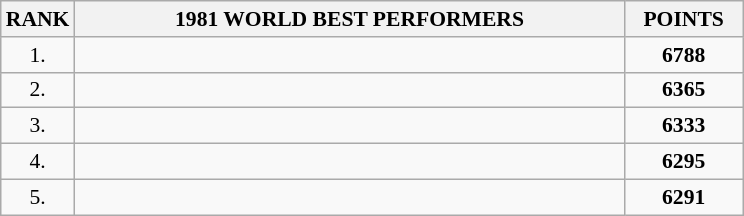<table class="wikitable" style="border-collapse: collapse; font-size: 90%;">
<tr>
<th>RANK</th>
<th align="center" style="width: 25em">1981 WORLD BEST PERFORMERS</th>
<th align="center" style="width: 5em">POINTS</th>
</tr>
<tr>
<td align="center">1.</td>
<td></td>
<td align="center"><strong>6788</strong></td>
</tr>
<tr>
<td align="center">2.</td>
<td></td>
<td align="center"><strong>6365</strong></td>
</tr>
<tr>
<td align="center">3.</td>
<td></td>
<td align="center"><strong>6333</strong></td>
</tr>
<tr>
<td align="center">4.</td>
<td></td>
<td align="center"><strong>6295</strong></td>
</tr>
<tr>
<td align="center">5.</td>
<td></td>
<td align="center"><strong>6291</strong></td>
</tr>
</table>
